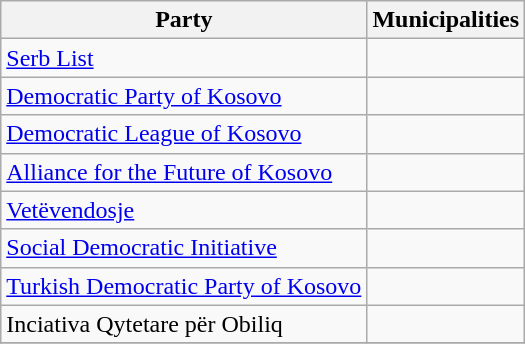<table class="wikitable sortable centre">
<tr>
<th>Party</th>
<th>Municipalities</th>
</tr>
<tr>
<td><a href='#'>Serb List</a></td>
<td></td>
</tr>
<tr>
<td><a href='#'>Democratic Party of Kosovo</a></td>
<td></td>
</tr>
<tr>
<td><a href='#'>Democratic League of Kosovo</a></td>
<td></td>
</tr>
<tr>
<td><a href='#'>Alliance for the Future of Kosovo</a></td>
<td></td>
</tr>
<tr>
<td><a href='#'>Vetëvendosje</a></td>
<td></td>
</tr>
<tr>
<td><a href='#'>Social Democratic Initiative</a></td>
<td></td>
</tr>
<tr>
<td><a href='#'>Turkish Democratic Party of Kosovo</a></td>
<td></td>
</tr>
<tr>
<td>Inciativa Qytetare për Obiliq</td>
<td></td>
</tr>
<tr>
</tr>
</table>
